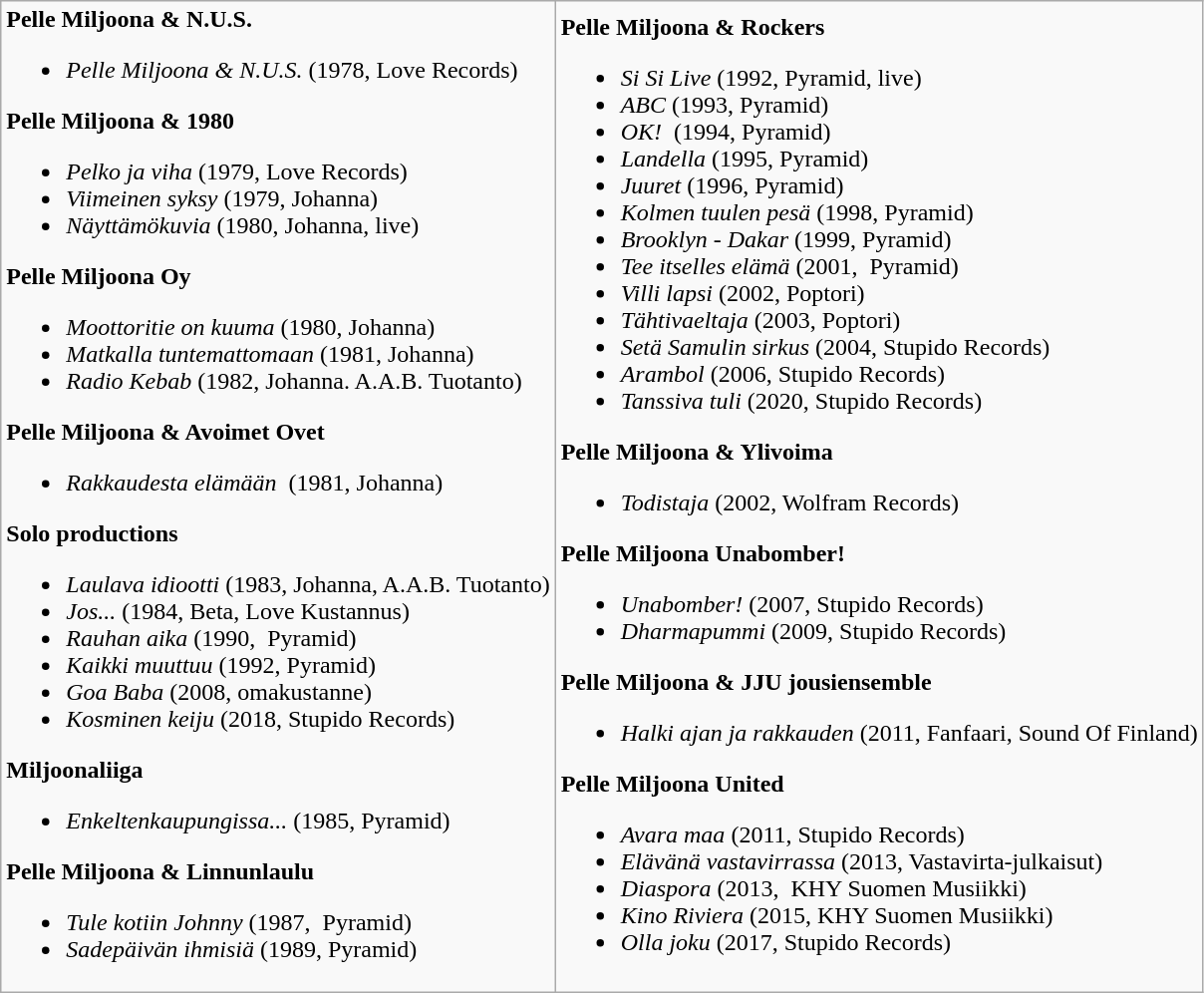<table class="wikitable">
<tr>
<td><strong>Pelle Miljoona & N.U.S.</strong><br><ul><li><em>Pelle Miljoona & N.U.S.</em> (1978, Love Records)</li></ul><strong>Pelle Miljoona & 1980</strong><ul><li><em>Pelko ja viha</em> (1979, Love Records)</li><li><em>Viimeinen syksy</em> (1979, Johanna)</li><li><em>Näyttämökuvia</em> (1980, Johanna, live)</li></ul><strong>Pelle Miljoona Oy</strong><ul><li><em>Moottoritie on kuuma</em> (1980, Johanna)</li><li><em>Matkalla tuntemattomaan</em> (1981, Johanna)</li><li><em>Radio Kebab</em> (1982, Johanna. A.A.B. Tuotanto)</li></ul><strong>Pelle Miljoona & Avoimet Ovet</strong><ul><li><em>Rakkaudesta elämään</em>  (1981, Johanna)</li></ul><strong>Solo productions</strong><ul><li><em>Laulava idiootti</em> (1983, Johanna, A.A.B. Tuotanto)</li><li><em>Jos...</em> (1984, Beta, Love Kustannus)</li><li><em>Rauhan aika</em> (1990,  Pyramid)</li><li><em>Kaikki muuttuu</em> (1992, Pyramid)</li><li><em>Goa Baba</em> (2008, omakustanne)</li><li><em>Kosminen keiju</em> (2018, Stupido Records)</li></ul><strong>Miljoonaliiga</strong><ul><li><em>Enkeltenkaupungissa...</em> (1985, Pyramid)</li></ul><strong>Pelle Miljoona & Linnunlaulu</strong><ul><li><em>Tule kotiin Johnny</em> (1987,  Pyramid)</li><li><em>Sadepäivän ihmisiä</em> (1989, Pyramid)</li></ul></td>
<td><strong>Pelle Miljoona & Rockers</strong><br><ul><li><em>Si Si Live</em> (1992, Pyramid, live)</li><li><em>ABC</em> (1993, Pyramid)</li><li><em>OK!</em>  (1994, Pyramid)</li><li><em>Landella</em> (1995, Pyramid)</li><li><em>Juuret</em> (1996, Pyramid)</li><li><em>Kolmen tuulen pesä</em> (1998, Pyramid)</li><li><em>Brooklyn - Dakar</em> (1999, Pyramid)</li><li><em>Tee itselles elämä</em> (2001,  Pyramid)</li><li><em>Villi lapsi</em> (2002, Poptori)</li><li><em>Tähtivaeltaja</em> (2003, Poptori)</li><li><em>Setä Samulin sirkus</em> (2004, Stupido Records)</li><li><em>Arambol</em> (2006, Stupido Records)</li><li><em>Tanssiva tuli</em> (2020, Stupido Records)</li></ul><strong>Pelle Miljoona & Ylivoima</strong><ul><li><em>Todistaja</em> (2002, Wolfram Records)</li></ul><strong>Pelle Miljoona Unabomber!</strong><ul><li><em>Unabomber!</em> (2007, Stupido Records)</li><li><em>Dharmapummi</em> (2009, Stupido Records)</li></ul><strong>Pelle Miljoona & JJU jousiensemble</strong><ul><li><em>Halki ajan ja rakkauden</em> (2011, Fanfaari, Sound Of Finland)</li></ul><strong>Pelle Miljoona United</strong><ul><li><em>Avara maa</em> (2011, Stupido Records)</li><li><em>Elävänä vastavirrassa</em> (2013, Vastavirta-julkaisut)</li><li><em>Diaspora</em> (2013,  KHY Suomen Musiikki)</li><li><em>Kino Riviera</em> (2015, KHY Suomen Musiikki)</li><li><em>Olla joku</em> (2017, Stupido Records)</li></ul></td>
</tr>
</table>
